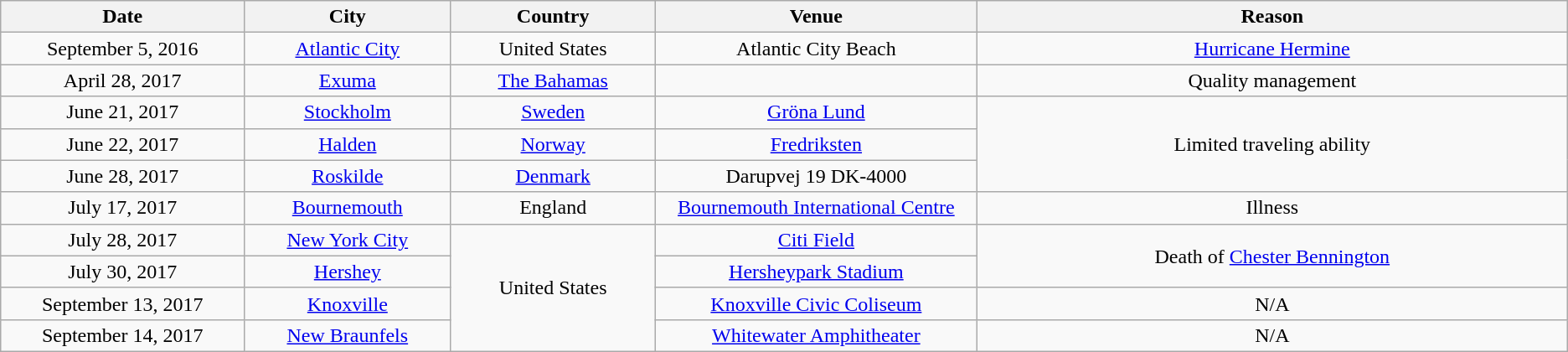<table class="wikitable" style="text-align:center;">
<tr>
<th scope="col" style="width:12em;">Date</th>
<th scope="col" style="width:10em;">City</th>
<th scope="col" style="width:10em;">Country</th>
<th scope="col" style="width:16em;">Venue</th>
<th scope="col" style="width:30em;">Reason</th>
</tr>
<tr>
<td>September 5, 2016</td>
<td><a href='#'>Atlantic City</a></td>
<td>United States</td>
<td>Atlantic City Beach</td>
<td><a href='#'>Hurricane Hermine</a></td>
</tr>
<tr>
<td>April 28, 2017</td>
<td><a href='#'>Exuma</a></td>
<td><a href='#'>The Bahamas</a></td>
<td></td>
<td>Quality management</td>
</tr>
<tr>
<td>June 21, 2017</td>
<td><a href='#'>Stockholm</a></td>
<td><a href='#'>Sweden</a></td>
<td><a href='#'>Gröna Lund</a></td>
<td rowspan="3">Limited traveling ability</td>
</tr>
<tr>
<td>June 22, 2017</td>
<td><a href='#'>Halden</a></td>
<td><a href='#'>Norway</a></td>
<td><a href='#'>Fredriksten</a></td>
</tr>
<tr>
<td>June 28, 2017</td>
<td><a href='#'>Roskilde</a></td>
<td><a href='#'>Denmark</a></td>
<td>Darupvej 19 DK-4000</td>
</tr>
<tr>
<td>July 17, 2017</td>
<td><a href='#'>Bournemouth</a></td>
<td>England</td>
<td><a href='#'>Bournemouth International Centre</a></td>
<td>Illness</td>
</tr>
<tr>
<td>July 28, 2017</td>
<td><a href='#'>New York City</a></td>
<td rowspan="4">United States</td>
<td><a href='#'>Citi Field</a></td>
<td rowspan="2">Death of <a href='#'>Chester Bennington</a></td>
</tr>
<tr>
<td>July 30, 2017</td>
<td><a href='#'>Hershey</a></td>
<td><a href='#'>Hersheypark Stadium</a></td>
</tr>
<tr>
<td>September 13, 2017</td>
<td><a href='#'>Knoxville</a></td>
<td><a href='#'>Knoxville Civic Coliseum</a></td>
<td>N/A</td>
</tr>
<tr>
<td>September 14, 2017</td>
<td><a href='#'>New Braunfels</a></td>
<td><a href='#'>Whitewater Amphitheater</a></td>
<td>N/A</td>
</tr>
</table>
